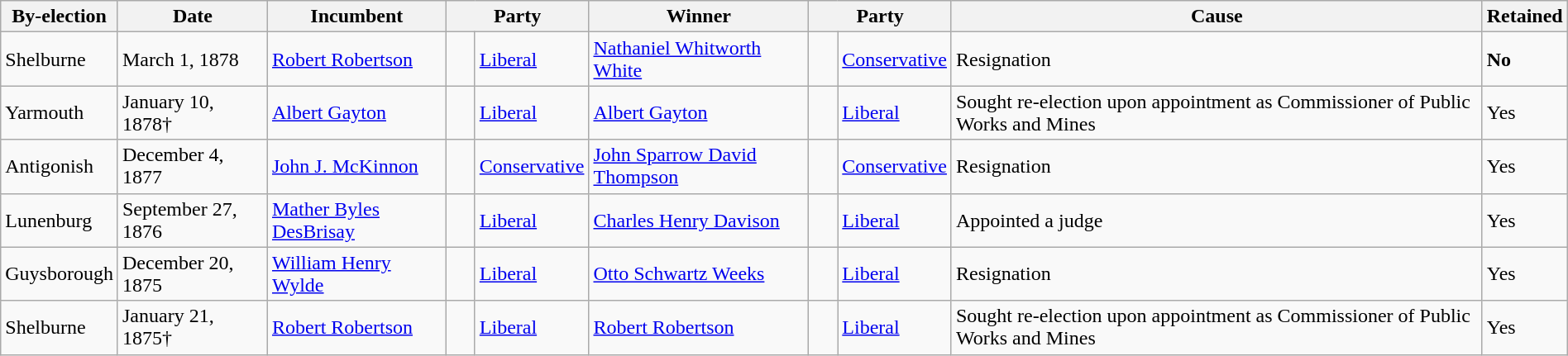<table class=wikitable style="width:100%">
<tr>
<th>By-election</th>
<th>Date</th>
<th>Incumbent</th>
<th colspan=2>Party</th>
<th>Winner</th>
<th colspan=2>Party</th>
<th>Cause</th>
<th>Retained</th>
</tr>
<tr>
<td>Shelburne</td>
<td>March 1, 1878</td>
<td><a href='#'>Robert Robertson</a></td>
<td>    </td>
<td><a href='#'>Liberal</a></td>
<td><a href='#'>Nathaniel Whitworth White</a></td>
<td>    </td>
<td><a href='#'>Conservative</a></td>
<td>Resignation</td>
<td><strong>No</strong></td>
</tr>
<tr>
<td>Yarmouth</td>
<td>January 10, 1878†</td>
<td><a href='#'>Albert Gayton</a></td>
<td>    </td>
<td><a href='#'>Liberal</a></td>
<td><a href='#'>Albert Gayton</a></td>
<td>    </td>
<td><a href='#'>Liberal</a></td>
<td>Sought re-election upon appointment as Commissioner of Public Works and Mines</td>
<td>Yes</td>
</tr>
<tr>
<td>Antigonish</td>
<td>December 4, 1877</td>
<td><a href='#'>John J. McKinnon</a></td>
<td>    </td>
<td><a href='#'>Conservative</a></td>
<td><a href='#'>John Sparrow David Thompson</a></td>
<td>    </td>
<td><a href='#'>Conservative</a></td>
<td>Resignation</td>
<td>Yes</td>
</tr>
<tr>
<td>Lunenburg</td>
<td>September 27, 1876</td>
<td><a href='#'>Mather Byles DesBrisay</a></td>
<td>    </td>
<td><a href='#'>Liberal</a></td>
<td><a href='#'>Charles Henry Davison</a></td>
<td>    </td>
<td><a href='#'>Liberal</a></td>
<td>Appointed a judge</td>
<td>Yes</td>
</tr>
<tr>
<td>Guysborough</td>
<td>December 20, 1875</td>
<td><a href='#'>William Henry Wylde</a></td>
<td>    </td>
<td><a href='#'>Liberal</a></td>
<td><a href='#'>Otto Schwartz Weeks</a></td>
<td>    </td>
<td><a href='#'>Liberal</a></td>
<td>Resignation</td>
<td>Yes</td>
</tr>
<tr>
<td>Shelburne</td>
<td>January 21, 1875†</td>
<td><a href='#'>Robert Robertson</a></td>
<td>    </td>
<td><a href='#'>Liberal</a></td>
<td><a href='#'>Robert Robertson</a></td>
<td>    </td>
<td><a href='#'>Liberal</a></td>
<td>Sought re-election upon appointment as Commissioner of Public Works and Mines</td>
<td>Yes</td>
</tr>
</table>
